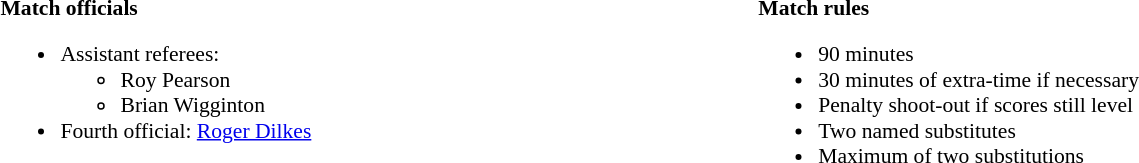<table style="width:100%;font-size:90%">
<tr>
<td style="width:40%;vertical-align:top"><br><strong>Match officials</strong><ul><li>Assistant referees:<ul><li>Roy Pearson</li><li>Brian Wigginton</li></ul></li><li>Fourth official: <a href='#'>Roger Dilkes</a></li></ul></td>
<td style="width:60%;vertical-align:top"><br><strong>Match rules</strong><ul><li>90 minutes</li><li>30 minutes of extra-time if necessary</li><li>Penalty shoot-out if scores still level</li><li>Two named substitutes</li><li>Maximum of two substitutions</li></ul></td>
</tr>
</table>
